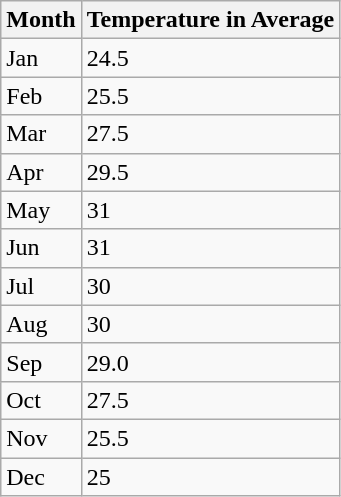<table class="wikitable">
<tr>
<th>Month</th>
<th>Temperature in Average</th>
</tr>
<tr>
<td>Jan</td>
<td>24.5</td>
</tr>
<tr>
<td>Feb</td>
<td>25.5</td>
</tr>
<tr>
<td>Mar</td>
<td>27.5</td>
</tr>
<tr>
<td>Apr</td>
<td>29.5</td>
</tr>
<tr>
<td>May</td>
<td>31</td>
</tr>
<tr>
<td>Jun</td>
<td>31</td>
</tr>
<tr>
<td>Jul</td>
<td>30</td>
</tr>
<tr>
<td>Aug</td>
<td>30</td>
</tr>
<tr>
<td>Sep</td>
<td>29.0</td>
</tr>
<tr>
<td>Oct</td>
<td>27.5</td>
</tr>
<tr>
<td>Nov</td>
<td>25.5</td>
</tr>
<tr>
<td>Dec</td>
<td>25</td>
</tr>
</table>
